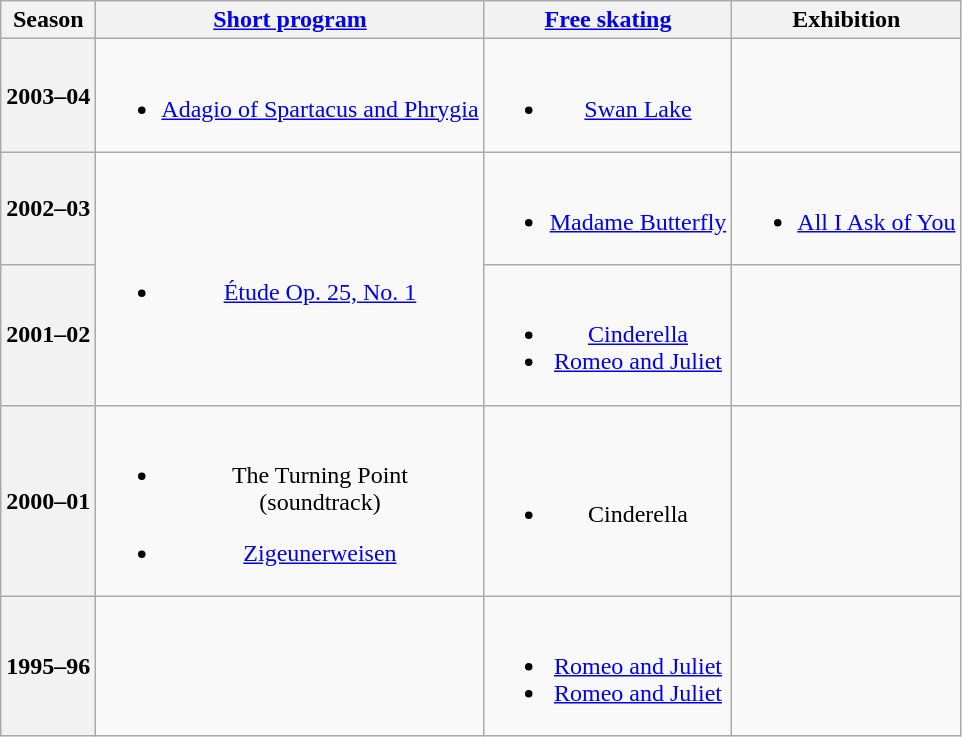<table class="wikitable" style="text-align:center">
<tr>
<th>Season</th>
<th><a href='#'>Short program</a></th>
<th><a href='#'>Free skating</a></th>
<th>Exhibition</th>
</tr>
<tr>
<th>2003–04 <br> </th>
<td><br><ul><li><a href='#'>Adagio of Spartacus and Phrygia</a> <br></li></ul></td>
<td><br><ul><li><a href='#'>Swan Lake</a> <br></li></ul></td>
<td></td>
</tr>
<tr>
<th>2002–03 <br> </th>
<td rowspan=2><br><ul><li><a href='#'>Étude Op. 25, No. 1</a> <br></li></ul></td>
<td><br><ul><li><a href='#'>Madame Butterfly</a> <br></li></ul></td>
<td><br><ul><li><a href='#'>All I Ask of You</a></li></ul></td>
</tr>
<tr>
<th>2001–02 <br> </th>
<td><br><ul><li><a href='#'>Cinderella</a> <br></li><li><a href='#'>Romeo and Juliet</a> <br></li></ul></td>
<td></td>
</tr>
<tr>
<th>2000–01 <br> </th>
<td><br><ul><li>The Turning Point <br>(soundtrack)</li></ul><ul><li><a href='#'>Zigeunerweisen</a> <br></li></ul></td>
<td><br><ul><li>Cinderella <br></li></ul></td>
<td></td>
</tr>
<tr>
<th>1995–96</th>
<td></td>
<td><br><ul><li><a href='#'>Romeo and Juliet</a> <br></li><li><a href='#'>Romeo and Juliet</a> <br></li></ul></td>
<td></td>
</tr>
</table>
